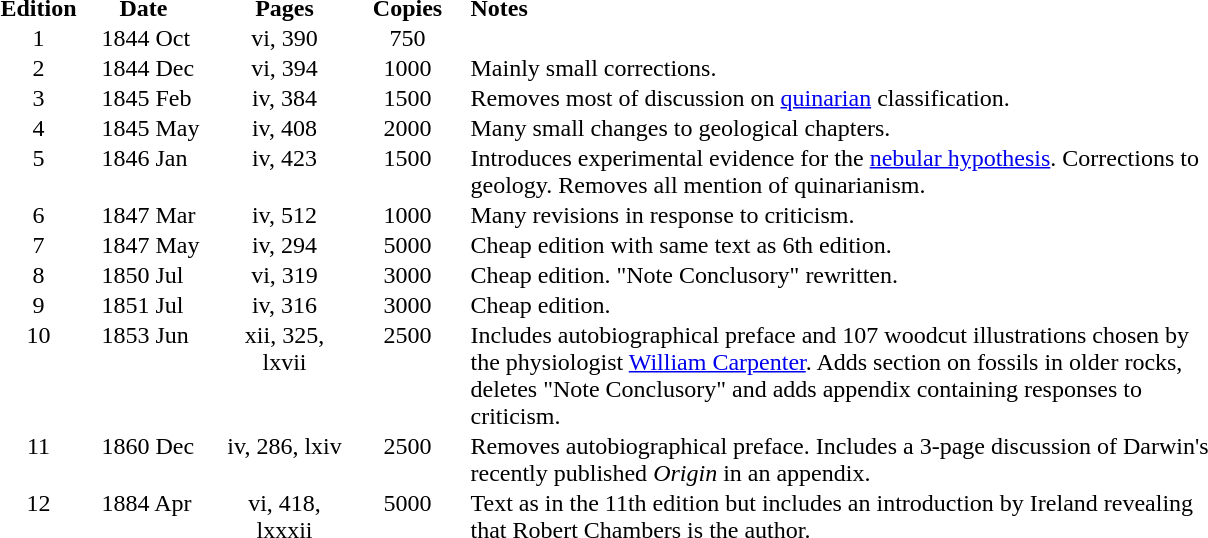<table cellspacing="0" style="text-align:center ;">
<tr>
<th style="width:80px; text-align:center;">Edition</th>
<th style="width:80px; text-align:left;">   Date</th>
<th style="width:80px; text-align:center;">Pages</th>
<th style="width:80px; text-align:center;">Copies</th>
<th style="width:500px; text-align:left;">Notes</th>
</tr>
<tr>
<td>1</td>
<td align=left>1844 Oct</td>
<td>vi, 390</td>
<td>750</td>
</tr>
<tr valign="top">
<td>2</td>
<td align=left>1844 Dec</td>
<td>vi, 394</td>
<td>1000</td>
<td align=left>Mainly small corrections.</td>
</tr>
<tr valign="top">
<td>3</td>
<td align=left>1845 Feb</td>
<td>iv, 384</td>
<td>1500</td>
<td align=left>Removes most of discussion on <a href='#'>quinarian</a> classification.</td>
</tr>
<tr valign="top">
<td>4</td>
<td align=left>1845 May</td>
<td>iv, 408</td>
<td>2000</td>
<td align=left>Many small changes to geological chapters.</td>
</tr>
<tr valign="top">
<td>5</td>
<td align=left>1846 Jan</td>
<td>iv, 423</td>
<td>1500</td>
<td align=left>Introduces experimental evidence for the <a href='#'>nebular hypothesis</a>. Corrections to geology. Removes all mention of quinarianism.</td>
</tr>
<tr valign="top">
<td>6</td>
<td align=left>1847 Mar</td>
<td>iv, 512</td>
<td>1000</td>
<td align=left>Many revisions in response to criticism.</td>
</tr>
<tr valign="top">
<td>7</td>
<td align=left>1847 May</td>
<td>iv, 294</td>
<td>5000</td>
<td align=left>Cheap edition with same text as 6th edition.</td>
</tr>
<tr valign="top">
<td>8</td>
<td align=left>1850 Jul</td>
<td>vi, 319</td>
<td>3000</td>
<td align=left>Cheap edition. "Note Conclusory" rewritten.</td>
</tr>
<tr valign="top">
<td>9</td>
<td align=left>1851 Jul</td>
<td>iv, 316</td>
<td>3000</td>
<td align=left>Cheap edition.</td>
</tr>
<tr valign="top">
<td>10</td>
<td align=left>1853 Jun</td>
<td>xii, 325, lxvii</td>
<td>2500</td>
<td align=left>Includes autobiographical preface and 107 woodcut illustrations chosen by the physiologist <a href='#'>William Carpenter</a>.  Adds section on fossils in older rocks, deletes "Note Conclusory" and adds appendix containing responses to criticism.</td>
</tr>
<tr valign="top">
<td>11</td>
<td align=left>1860 Dec</td>
<td>iv, 286, lxiv</td>
<td>2500</td>
<td align=left>Removes autobiographical preface. Includes a 3-page discussion of Darwin's recently published <em>Origin</em> in an appendix.</td>
</tr>
<tr valign="top">
<td>12</td>
<td align=left>1884 Apr</td>
<td>vi, 418, lxxxii</td>
<td>5000</td>
<td align=left>Text as in the 11th edition but includes an introduction by Ireland revealing that Robert Chambers is the author.</td>
</tr>
</table>
